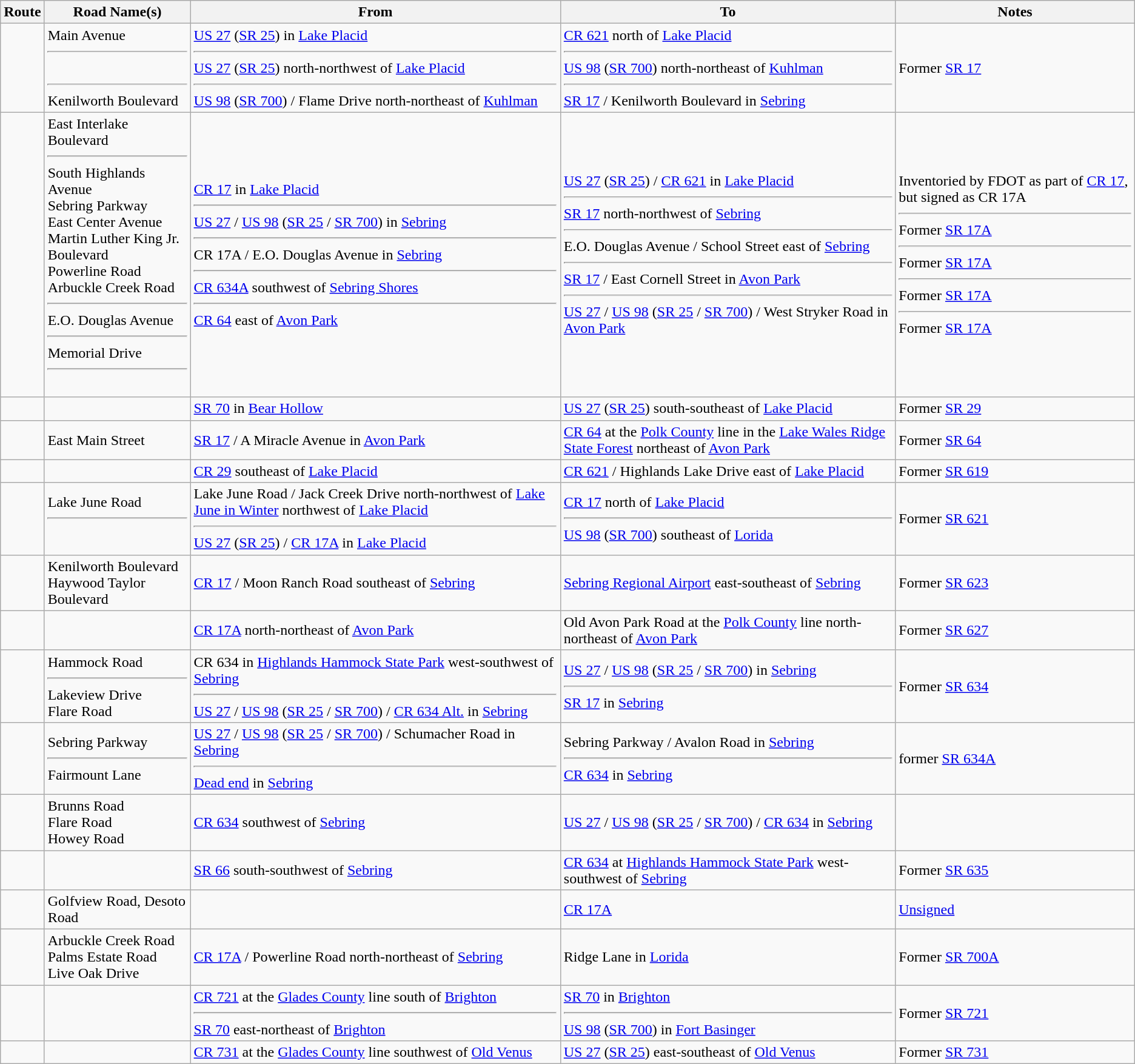<table class="wikitable">
<tr>
<th>Route</th>
<th>Road Name(s)</th>
<th>From</th>
<th>To</th>
<th>Notes</th>
</tr>
<tr>
<td></td>
<td>Main Avenue<hr><br><hr>Kenilworth Boulevard</td>
<td><a href='#'>US 27</a> (<a href='#'>SR 25</a>) in <a href='#'>Lake Placid</a><hr><a href='#'>US 27</a> (<a href='#'>SR 25</a>) north-northwest of <a href='#'>Lake Placid</a><hr><a href='#'>US 98</a> (<a href='#'>SR 700</a>) / Flame Drive north-northeast of <a href='#'>Kuhlman</a></td>
<td><a href='#'>CR 621</a> north of <a href='#'>Lake Placid</a><hr><a href='#'>US 98</a> (<a href='#'>SR 700</a>) north-northeast of <a href='#'>Kuhlman</a><hr><a href='#'>SR 17</a> / Kenilworth Boulevard in <a href='#'>Sebring</a></td>
<td>Former <a href='#'>SR 17</a></td>
</tr>
<tr>
<td></td>
<td>East Interlake Boulevard<hr>South Highlands Avenue<br>Sebring Parkway<br>East Center Avenue<br>Martin Luther King Jr. Boulevard<br>Powerline Road<br>Arbuckle Creek Road<hr>E.O. Douglas Avenue<hr>Memorial Drive<hr><br></td>
<td><a href='#'>CR 17</a> in <a href='#'>Lake Placid</a><hr><a href='#'>US 27</a> / <a href='#'>US 98</a> (<a href='#'>SR 25</a> / <a href='#'>SR 700</a>) in <a href='#'>Sebring</a><hr>CR 17A / E.O. Douglas Avenue in <a href='#'>Sebring</a><hr><a href='#'>CR 634A</a> southwest of <a href='#'>Sebring Shores</a><hr><a href='#'>CR 64</a> east of <a href='#'>Avon Park</a></td>
<td><a href='#'>US 27</a> (<a href='#'>SR 25</a>) / <a href='#'>CR 621</a> in <a href='#'>Lake Placid</a><hr><a href='#'>SR 17</a> north-northwest of <a href='#'>Sebring</a><hr>E.O. Douglas Avenue / School Street east of <a href='#'>Sebring</a><hr><a href='#'>SR 17</a> / East Cornell Street in <a href='#'>Avon Park</a><hr><a href='#'>US 27</a> / <a href='#'>US 98</a> (<a href='#'>SR 25</a> / <a href='#'>SR 700</a>) / West Stryker Road in <a href='#'>Avon Park</a></td>
<td>Inventoried by FDOT as part of <a href='#'>CR 17</a>, but signed as CR 17A<hr>Former <a href='#'>SR 17A</a><hr>Former <a href='#'>SR 17A</a><hr>Former <a href='#'>SR 17A</a><hr>Former <a href='#'>SR 17A</a></td>
</tr>
<tr>
<td></td>
<td></td>
<td><a href='#'>SR 70</a> in <a href='#'>Bear Hollow</a></td>
<td><a href='#'>US 27</a> (<a href='#'>SR 25</a>) south-southeast of <a href='#'>Lake Placid</a></td>
<td>Former <a href='#'>SR 29</a></td>
</tr>
<tr>
<td></td>
<td>East Main Street</td>
<td><a href='#'>SR 17</a> / A Miracle Avenue in <a href='#'>Avon Park</a></td>
<td><a href='#'>CR 64</a> at the <a href='#'>Polk County</a> line in the <a href='#'>Lake Wales Ridge State Forest</a> northeast of <a href='#'>Avon Park</a></td>
<td>Former <a href='#'>SR 64</a></td>
</tr>
<tr>
<td></td>
<td></td>
<td><a href='#'>CR 29</a> southeast of <a href='#'>Lake Placid</a></td>
<td><a href='#'>CR 621</a> / Highlands Lake Drive east of <a href='#'>Lake Placid</a></td>
<td>Former <a href='#'>SR 619</a></td>
</tr>
<tr>
<td></td>
<td>Lake June Road<hr><br></td>
<td>Lake June Road / Jack Creek Drive north-northwest of <a href='#'>Lake June in Winter</a> northwest of <a href='#'>Lake Placid</a><hr><a href='#'>US 27</a> (<a href='#'>SR 25</a>) / <a href='#'>CR 17A</a> in <a href='#'>Lake Placid</a></td>
<td><a href='#'>CR 17</a> north of <a href='#'>Lake Placid</a><hr><a href='#'>US 98</a> (<a href='#'>SR 700</a>) southeast of <a href='#'>Lorida</a></td>
<td>Former <a href='#'>SR 621</a></td>
</tr>
<tr>
<td></td>
<td>Kenilworth Boulevard<br>Haywood Taylor Boulevard</td>
<td><a href='#'>CR 17</a> / Moon Ranch Road southeast of <a href='#'>Sebring</a></td>
<td><a href='#'>Sebring Regional Airport</a> east-southeast of <a href='#'>Sebring</a></td>
<td>Former <a href='#'>SR 623</a></td>
</tr>
<tr>
<td></td>
<td></td>
<td><a href='#'>CR 17A</a> north-northeast of <a href='#'>Avon Park</a></td>
<td>Old Avon Park Road at the <a href='#'>Polk County</a> line north-northeast of <a href='#'>Avon Park</a></td>
<td>Former <a href='#'>SR 627</a></td>
</tr>
<tr>
<td></td>
<td>Hammock Road<hr>Lakeview Drive<br>Flare Road</td>
<td>CR 634 in <a href='#'>Highlands Hammock State Park</a> west-southwest of <a href='#'>Sebring</a><hr><a href='#'>US 27</a> / <a href='#'>US 98</a> (<a href='#'>SR 25</a> / <a href='#'>SR 700</a>) / <a href='#'>CR 634 Alt.</a> in <a href='#'>Sebring</a></td>
<td><a href='#'>US 27</a> / <a href='#'>US 98</a> (<a href='#'>SR 25</a> / <a href='#'>SR 700</a>) in <a href='#'>Sebring</a><hr><a href='#'>SR 17</a> in <a href='#'>Sebring</a></td>
<td>Former <a href='#'>SR 634</a></td>
</tr>
<tr>
<td></td>
<td>Sebring Parkway<hr>Fairmount Lane</td>
<td><a href='#'>US 27</a> / <a href='#'>US 98</a> (<a href='#'>SR 25</a> / <a href='#'>SR 700</a>) / Schumacher Road in <a href='#'>Sebring</a><hr><a href='#'>Dead end</a> in <a href='#'>Sebring</a></td>
<td>Sebring Parkway / Avalon Road in <a href='#'>Sebring</a><hr><a href='#'>CR 634</a> in <a href='#'>Sebring</a></td>
<td>former <a href='#'>SR 634A</a></td>
</tr>
<tr>
<td></td>
<td>Brunns Road<br>Flare Road<br>Howey Road</td>
<td><a href='#'>CR 634</a> southwest of <a href='#'>Sebring</a></td>
<td><a href='#'>US 27</a> / <a href='#'>US 98</a> (<a href='#'>SR 25</a> / <a href='#'>SR 700</a>) / <a href='#'>CR 634</a> in <a href='#'>Sebring</a></td>
<td></td>
</tr>
<tr>
<td></td>
<td></td>
<td><a href='#'>SR 66</a> south-southwest of <a href='#'>Sebring</a></td>
<td><a href='#'>CR 634</a> at <a href='#'>Highlands Hammock State Park</a> west-southwest of <a href='#'>Sebring</a></td>
<td>Former <a href='#'>SR 635</a></td>
</tr>
<tr>
<td></td>
<td>Golfview Road, Desoto Road</td>
<td></td>
<td><a href='#'>CR 17A</a></td>
<td><a href='#'>Unsigned</a></td>
</tr>
<tr>
<td></td>
<td>Arbuckle Creek Road<br>Palms Estate Road<br>Live Oak Drive</td>
<td><a href='#'>CR 17A</a> / Powerline Road north-northeast of <a href='#'>Sebring</a></td>
<td>Ridge Lane in <a href='#'>Lorida</a></td>
<td>Former <a href='#'>SR 700A</a></td>
</tr>
<tr>
<td></td>
<td></td>
<td><a href='#'>CR 721</a> at the <a href='#'>Glades County</a> line south of <a href='#'>Brighton</a><hr><a href='#'>SR 70</a> east-northeast of <a href='#'>Brighton</a></td>
<td><a href='#'>SR 70</a> in <a href='#'>Brighton</a><hr><a href='#'>US 98</a> (<a href='#'>SR 700</a>) in <a href='#'>Fort Basinger</a></td>
<td>Former <a href='#'>SR 721</a></td>
</tr>
<tr>
<td></td>
<td></td>
<td><a href='#'>CR 731</a> at the <a href='#'>Glades County</a> line southwest of <a href='#'>Old Venus</a></td>
<td><a href='#'>US 27</a> (<a href='#'>SR 25</a>) east-southeast of <a href='#'>Old Venus</a></td>
<td>Former <a href='#'>SR 731</a></td>
</tr>
</table>
